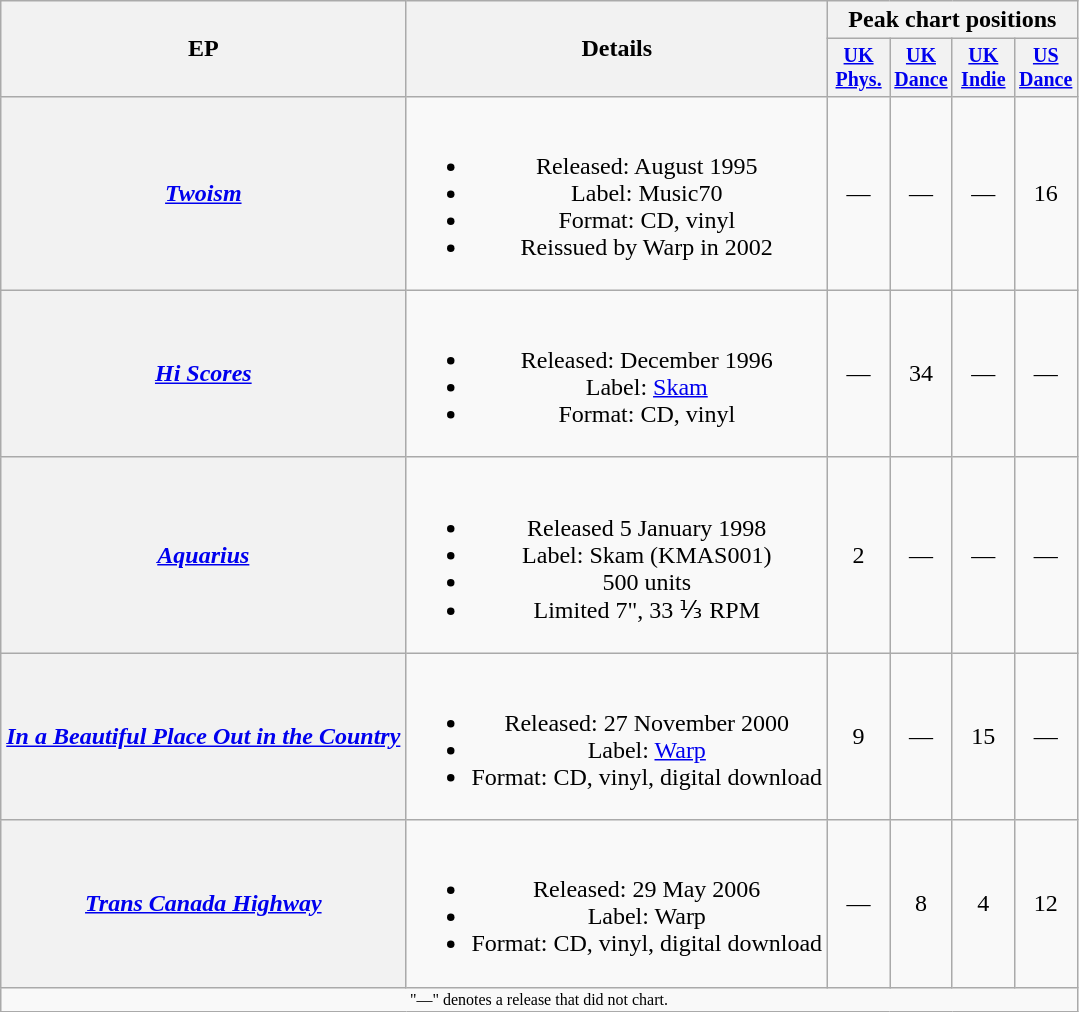<table class="wikitable plainrowheaders" style="text-align:center;">
<tr>
<th rowspan="2">EP</th>
<th rowspan="2">Details</th>
<th colspan="4">Peak chart positions</th>
</tr>
<tr>
<th style="width:35px;font-size: smaller;"><a href='#'>UK<br>Phys.</a><br></th>
<th style="width:35px;font-size: smaller;"><a href='#'>UK Dance</a><br></th>
<th style="width:35px;font-size: smaller;"><a href='#'>UK Indie</a><br></th>
<th style="width:35px;font-size: smaller;"><a href='#'>US Dance</a><br></th>
</tr>
<tr>
<th scope="row"><em><a href='#'>Twoism</a></em></th>
<td><br><ul><li>Released: August 1995</li><li>Label: Music70</li><li>Format: CD, vinyl</li><li>Reissued by Warp in 2002</li></ul></td>
<td>―</td>
<td>―</td>
<td>―</td>
<td>16</td>
</tr>
<tr>
<th scope="row"><em><a href='#'>Hi Scores</a></em></th>
<td><br><ul><li>Released: December 1996</li><li>Label: <a href='#'>Skam</a></li><li>Format: CD, vinyl</li></ul></td>
<td>―</td>
<td>34</td>
<td>―</td>
<td>―</td>
</tr>
<tr>
<th scope="row"><em><a href='#'>Aquarius</a></em></th>
<td><br><ul><li>Released 5 January 1998</li><li>Label: Skam (KMAS001)</li><li>500 units</li><li>Limited 7", 33 ⅓ RPM</li></ul></td>
<td>2</td>
<td>―</td>
<td>―</td>
<td>―</td>
</tr>
<tr>
<th scope="row"><em><a href='#'>In a Beautiful Place Out in the Country</a></em></th>
<td><br><ul><li>Released: 27 November 2000</li><li>Label: <a href='#'>Warp</a></li><li>Format: CD, vinyl, digital download</li></ul></td>
<td>9</td>
<td>―</td>
<td>15</td>
<td>―</td>
</tr>
<tr>
<th scope="row"><em><a href='#'>Trans Canada Highway</a></em></th>
<td><br><ul><li>Released: 29 May 2006</li><li>Label: Warp</li><li>Format: CD, vinyl, digital download</li></ul></td>
<td>―</td>
<td>8</td>
<td>4</td>
<td>12</td>
</tr>
<tr>
<td colspan="6" style="text-align:center; font-size:8pt;">"—" denotes a release that did not chart.</td>
</tr>
</table>
